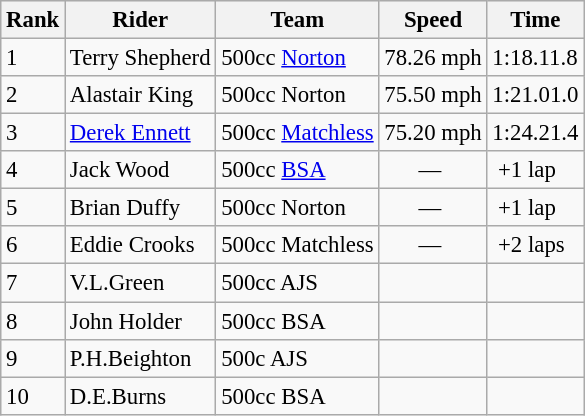<table class="wikitable" style="font-size: 95%;">
<tr style="background:#efefef;">
<th>Rank</th>
<th>Rider</th>
<th>Team</th>
<th>Speed</th>
<th>Time</th>
</tr>
<tr>
<td>1</td>
<td> Terry Shepherd</td>
<td>500cc <a href='#'>Norton</a></td>
<td>78.26 mph</td>
<td>1:18.11.8</td>
</tr>
<tr>
<td>2</td>
<td> Alastair King</td>
<td>500cc Norton</td>
<td>75.50 mph</td>
<td>1:21.01.0</td>
</tr>
<tr>
<td>3</td>
<td> <a href='#'>Derek Ennett</a></td>
<td>500cc <a href='#'>Matchless</a></td>
<td>75.20 mph</td>
<td>1:24.21.4</td>
</tr>
<tr>
<td>4</td>
<td> Jack Wood</td>
<td>500cc <a href='#'>BSA</a></td>
<td>      —</td>
<td> +1 lap</td>
</tr>
<tr>
<td>5</td>
<td> Brian Duffy</td>
<td>500cc  Norton</td>
<td>      —</td>
<td> +1 lap</td>
</tr>
<tr>
<td>6</td>
<td> Eddie Crooks</td>
<td>500cc Matchless</td>
<td>      —</td>
<td> +2 laps</td>
</tr>
<tr>
<td>7</td>
<td> V.L.Green</td>
<td>500cc AJS</td>
<td></td>
<td></td>
</tr>
<tr>
<td>8</td>
<td> John Holder</td>
<td>500cc BSA</td>
<td></td>
<td></td>
</tr>
<tr>
<td>9</td>
<td> P.H.Beighton</td>
<td>500c AJS</td>
<td></td>
<td></td>
</tr>
<tr>
<td>10</td>
<td> D.E.Burns</td>
<td>500cc BSA</td>
<td></td>
<td></td>
</tr>
</table>
